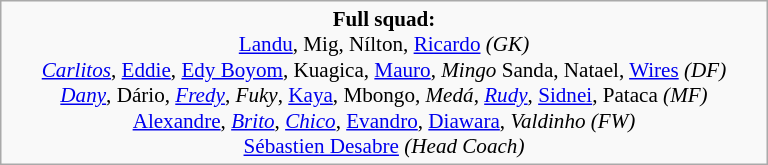<table class="wikitable" style="width:32em; margin:0.5em auto">
<tr>
<td style="font-size:88%" align="center"><strong>Full squad:</strong><br><a href='#'>Landu</a>, Mig, Nílton, <a href='#'>Ricardo</a> <em>(GK)</em><br><a href='#'><em>Carlitos</em></a>, <a href='#'>Eddie</a>, <a href='#'>Edy Boyom</a>, Kuagica, <a href='#'>Mauro</a>, <em>Mingo</em> Sanda, Natael, <a href='#'>Wires</a> <em>(DF)</em><br><a href='#'><em>Dany</em></a>, Dário, <em><a href='#'>Fredy</a></em>, <em>Fuky</em>, <a href='#'>Kaya</a>, Mbongo, <em>Medá</em>, <em><a href='#'>Rudy</a></em>, <a href='#'>Sidnei</a>, Pataca <em>(MF)</em><br><a href='#'>Alexandre</a>, <em><a href='#'>Brito</a></em>, <em><a href='#'>Chico</a></em>, <a href='#'>Evandro</a>, <a href='#'>Diawara</a>, <em>Valdinho</em> <em>(FW)</em><br><a href='#'>Sébastien Desabre</a> <em>(Head Coach)</em></td>
</tr>
</table>
